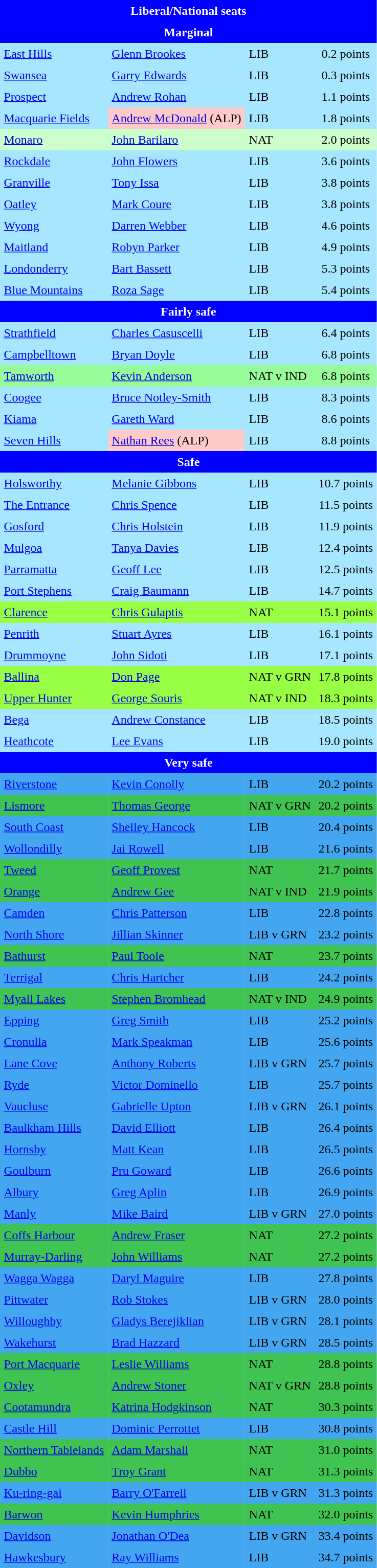<table class="toccolours" cellpadding="5" cellspacing="0" style="float:left; margin-right:.5em; margin-top:.4em; font-size:90 points; background:#a6e7ff;">
<tr>
<th colspan="4" style="color:white; background:BLUE;">Liberal/National seats</th>
</tr>
<tr>
<td colspan="4" style="text-align:center; background:blue; color:white;"><strong>Marginal</strong></td>
</tr>
<tr>
<td><a href='#'>East Hills</a></td>
<td><a href='#'>Glenn Brookes</a></td>
<td>LIB</td>
<td style="text-align:center;">0.2 points</td>
</tr>
<tr>
<td><a href='#'>Swansea</a></td>
<td><a href='#'>Garry Edwards</a></td>
<td>LIB</td>
<td style="text-align:center;">0.3 points</td>
</tr>
<tr>
<td><a href='#'>Prospect</a></td>
<td><a href='#'>Andrew Rohan</a></td>
<td>LIB</td>
<td style="text-align:center;">1.1 points</td>
</tr>
<tr>
<td><a href='#'>Macquarie Fields</a></td>
<td align="left" bgcolor="FFCACA"><a href='#'>Andrew McDonald</a> (ALP)</td>
<td>LIB</td>
<td style="text-align:center;">1.8 points</td>
</tr>
<tr style="background:#CCFFCC;">
<td><a href='#'>Monaro</a></td>
<td><a href='#'>John Barilaro</a></td>
<td>NAT</td>
<td style="text-align:center;">2.0 points</td>
</tr>
<tr>
<td><a href='#'>Rockdale</a></td>
<td><a href='#'>John Flowers</a></td>
<td>LIB</td>
<td style="text-align:center;">3.6 points</td>
</tr>
<tr>
<td><a href='#'>Granville</a></td>
<td><a href='#'>Tony Issa</a></td>
<td>LIB</td>
<td style="text-align:center;">3.8 points</td>
</tr>
<tr>
<td><a href='#'>Oatley</a></td>
<td><a href='#'>Mark Coure</a></td>
<td>LIB</td>
<td style="text-align:center;">3.8 points</td>
</tr>
<tr>
<td><a href='#'>Wyong</a></td>
<td><a href='#'>Darren Webber</a></td>
<td>LIB</td>
<td style="text-align:center;">4.6 points</td>
</tr>
<tr>
<td><a href='#'>Maitland</a></td>
<td><a href='#'>Robyn Parker</a></td>
<td>LIB</td>
<td style="text-align:center;">4.9 points</td>
</tr>
<tr>
<td><a href='#'>Londonderry</a></td>
<td><a href='#'>Bart Bassett</a></td>
<td>LIB</td>
<td style="text-align:center;">5.3 points</td>
</tr>
<tr>
<td><a href='#'>Blue Mountains</a></td>
<td><a href='#'>Roza Sage</a></td>
<td>LIB</td>
<td style="text-align:center;">5.4 points</td>
</tr>
<tr>
<td colspan="4" style="text-align:center; background:blue; color:white;"><strong>Fairly safe</strong></td>
</tr>
<tr style="background:#98fc98;">
</tr>
<tr>
<td><a href='#'>Strathfield</a></td>
<td><a href='#'>Charles Casuscelli</a></td>
<td>LIB</td>
<td style="text-align:center;">6.4 points</td>
</tr>
<tr>
<td><a href='#'>Campbelltown</a></td>
<td><a href='#'>Bryan Doyle</a></td>
<td>LIB</td>
<td style="text-align:center;">6.8 points</td>
</tr>
<tr style="background:#98fc98;">
<td><a href='#'>Tamworth</a></td>
<td><a href='#'>Kevin Anderson</a></td>
<td>NAT v IND</td>
<td style="text-align:center;">6.8 points</td>
</tr>
<tr>
<td><a href='#'>Coogee</a></td>
<td><a href='#'>Bruce Notley-Smith</a></td>
<td>LIB</td>
<td style="text-align:center;">8.3 points</td>
</tr>
<tr>
<td><a href='#'>Kiama</a></td>
<td><a href='#'>Gareth Ward</a></td>
<td>LIB</td>
<td style="text-align:center;">8.6 points</td>
</tr>
<tr>
<td><a href='#'>Seven Hills</a></td>
<td align="left" bgcolor="FFCACA"><a href='#'>Nathan Rees</a> (ALP)</td>
<td>LIB</td>
<td style="text-align:center;">8.8 points</td>
</tr>
<tr>
<td colspan="4" style="text-align:center; background:blue; color:white;"><strong>Safe</strong></td>
</tr>
<tr>
<td><a href='#'>Holsworthy</a></td>
<td><a href='#'>Melanie Gibbons</a></td>
<td>LIB</td>
<td style="text-align:center;">10.7 points</td>
</tr>
<tr>
<td><a href='#'>The Entrance</a></td>
<td><a href='#'>Chris Spence</a></td>
<td>LIB</td>
<td style="text-align:center;">11.5 points</td>
</tr>
<tr>
<td><a href='#'>Gosford</a></td>
<td><a href='#'>Chris Holstein</a></td>
<td>LIB</td>
<td style="text-align:center;">11.9 points</td>
</tr>
<tr>
<td><a href='#'>Mulgoa</a></td>
<td><a href='#'>Tanya Davies</a></td>
<td>LIB</td>
<td style="text-align:center;">12.4 points</td>
</tr>
<tr>
<td><a href='#'>Parramatta</a></td>
<td><a href='#'>Geoff Lee</a></td>
<td>LIB</td>
<td style="text-align:center;">12.5 points</td>
</tr>
<tr>
<td><a href='#'>Port Stephens</a></td>
<td><a href='#'>Craig Baumann</a></td>
<td>LIB</td>
<td style="text-align:center;">14.7 points</td>
</tr>
<tr style="background:#98ff44;">
<td><a href='#'>Clarence</a></td>
<td><a href='#'>Chris Gulaptis</a></td>
<td>NAT</td>
<td style="text-align:center;">15.1 points</td>
</tr>
<tr>
<td><a href='#'>Penrith</a></td>
<td><a href='#'>Stuart Ayres</a></td>
<td>LIB</td>
<td style="text-align:center;">16.1 points</td>
</tr>
<tr>
<td><a href='#'>Drummoyne</a></td>
<td><a href='#'>John Sidoti</a></td>
<td>LIB</td>
<td style="text-align:center;">17.1 points</td>
</tr>
<tr style="background:#98ff44;">
<td><a href='#'>Ballina</a></td>
<td><a href='#'>Don Page</a></td>
<td>NAT v GRN</td>
<td style="text-align:center;">17.8 points</td>
</tr>
<tr style="background:#98ff44;">
<td><a href='#'>Upper Hunter</a></td>
<td><a href='#'>George Souris</a></td>
<td>NAT v IND</td>
<td style="text-align:center;">18.3 points</td>
</tr>
<tr>
<td><a href='#'>Bega</a></td>
<td><a href='#'>Andrew Constance</a></td>
<td>LIB</td>
<td style="text-align:center;">18.5 points</td>
</tr>
<tr>
<td><a href='#'>Heathcote</a></td>
<td><a href='#'>Lee Evans</a></td>
<td>LIB</td>
<td style="text-align:center;">19.0 points</td>
</tr>
<tr>
<td colspan="4" style="text-align:center; background:blue; color:white;"><strong>Very safe</strong></td>
</tr>
<tr style="background:#44a6f1;">
<td><a href='#'>Riverstone</a></td>
<td><a href='#'>Kevin Conolly</a></td>
<td>LIB</td>
<td style="text-align:center;">20.2 points</td>
</tr>
<tr style="background:#40C351;">
<td><a href='#'>Lismore</a></td>
<td><a href='#'>Thomas George</a></td>
<td>NAT v GRN</td>
<td style="text-align:center;">20.2 points</td>
</tr>
<tr style="background:#44a6f1;">
<td><a href='#'>South Coast</a></td>
<td><a href='#'>Shelley Hancock</a></td>
<td>LIB</td>
<td style="text-align:center;">20.4 points</td>
</tr>
<tr style="background:#44a6f1;">
<td><a href='#'>Wollondilly</a></td>
<td><a href='#'>Jai Rowell</a></td>
<td>LIB</td>
<td style="text-align:center;">21.6 points</td>
</tr>
<tr>
<td style="text-align:left; background:#40C351;"><a href='#'>Tweed</a></td>
<td style="text-align:left; background:#40C351;"><a href='#'>Geoff Provest</a></td>
<td style="text-align:left; background:#40C351;">NAT</td>
<td style="text-align:center; background:#40C351;">21.7 points</td>
</tr>
<tr>
<td style="text-align:left; background:#40C351;"><a href='#'>Orange</a></td>
<td style="text-align:left; background:#40C351;"><a href='#'>Andrew Gee</a></td>
<td style="text-align:left; background:#40C351;">NAT v IND</td>
<td style="text-align:center; background:#40C351;">21.9 points</td>
</tr>
<tr>
<td style="text-align:left; background:#44a6f1;"><a href='#'>Camden</a></td>
<td style="text-align:left; background:#44a6f1;"><a href='#'>Chris Patterson</a></td>
<td style="text-align:left; background:#44a6f1;">LIB</td>
<td style="text-align:center; background:#44a6f1;">22.8 points</td>
</tr>
<tr>
<td style="text-align:left; background:#44a6f1;"><a href='#'>North Shore</a></td>
<td style="text-align:left; background:#44a6f1;"><a href='#'>Jillian Skinner</a></td>
<td style="text-align:left; background:#44a6f1;">LIB v GRN</td>
<td style="text-align:center; background:#44a6f1;">23.2 points</td>
</tr>
<tr>
<td style="text-align:left; background:#40C351;"><a href='#'>Bathurst</a></td>
<td style="text-align:left; background:#40C351;"><a href='#'>Paul Toole</a></td>
<td style="text-align:left; background:#40C351;">NAT</td>
<td style="text-align:center; background:#40C351;">23.7 points</td>
</tr>
<tr>
<td style="text-align:left; background:#44a6f1;"><a href='#'>Terrigal</a></td>
<td style="text-align:left; background:#44a6f1;"><a href='#'>Chris Hartcher</a></td>
<td style="text-align:left; background:#44a6f1;">LIB</td>
<td style="text-align:center; background:#44a6f1;">24.2 points</td>
</tr>
<tr>
<td style="text-align:left; background:#40C351;"><a href='#'>Myall Lakes</a></td>
<td style="text-align:left; background:#40C351;"><a href='#'>Stephen Bromhead</a></td>
<td style="text-align:left; background:#40C351;">NAT v IND</td>
<td style="text-align:center; background:#40C351;">24.9 points</td>
</tr>
<tr>
<td style="text-align:left; background:#44a6f1;"><a href='#'>Epping</a></td>
<td style="text-align:left; background:#44a6f1;"><a href='#'>Greg Smith</a></td>
<td style="text-align:left; background:#44a6f1;">LIB</td>
<td style="text-align:center; background:#44a6f1;">25.2 points</td>
</tr>
<tr>
<td style="text-align:left; background:#44a6f1;"><a href='#'>Cronulla</a></td>
<td style="text-align:left; background:#44a6f1;"><a href='#'>Mark Speakman</a></td>
<td style="text-align:left; background:#44a6f1;">LIB</td>
<td style="text-align:center; background:#44a6f1;">25.6 points</td>
</tr>
<tr>
<td style="text-align:left; background:#44a6f1;"><a href='#'>Lane Cove</a></td>
<td style="text-align:left; background:#44a6f1;"><a href='#'>Anthony Roberts</a></td>
<td style="text-align:left; background:#44a6f1;">LIB v GRN</td>
<td style="text-align:center; background:#44a6f1;">25.7 points</td>
</tr>
<tr>
<td style="text-align:left; background:#44a6f1;"><a href='#'>Ryde</a></td>
<td style="text-align:left; background:#44a6f1;"><a href='#'>Victor Dominello</a></td>
<td style="text-align:left; background:#44a6f1;">LIB</td>
<td style="text-align:center; background:#44a6f1;">25.7 points</td>
</tr>
<tr>
<td style="text-align:left; background:#44a6f1;"><a href='#'>Vaucluse</a></td>
<td style="text-align:left; background:#44a6f1;"><a href='#'>Gabrielle Upton</a></td>
<td style="text-align:left; background:#44a6f1;">LIB v GRN</td>
<td style="text-align:center; background:#44a6f1;">26.1 points</td>
</tr>
<tr>
<td style="text-align:left; background:#44a6f1;"><a href='#'>Baulkham Hills</a></td>
<td style="text-align:left; background:#44a6f1;"><a href='#'>David Elliott</a></td>
<td style="text-align:left; background:#44a6f1;">LIB</td>
<td style="text-align:center; background:#44a6f1;">26.4 points</td>
</tr>
<tr>
<td style="text-align:left; background:#44a6f1;"><a href='#'>Hornsby</a></td>
<td style="text-align:left; background:#44a6f1;"><a href='#'>Matt Kean</a></td>
<td style="text-align:left; background:#44a6f1;">LIB</td>
<td style="text-align:center; background:#44a6f1;">26.5 points</td>
</tr>
<tr>
<td style="text-align:left; background:#44a6f1;"><a href='#'>Goulburn</a></td>
<td style="text-align:left; background:#44a6f1;"><a href='#'>Pru Goward</a></td>
<td style="text-align:left; background:#44a6f1;">LIB</td>
<td style="text-align:center; background:#44a6f1;">26.6 points</td>
</tr>
<tr>
<td style="text-align:left; background:#44a6f1;"><a href='#'>Albury</a></td>
<td style="text-align:left; background:#44a6f1;"><a href='#'>Greg Aplin</a></td>
<td style="text-align:left; background:#44a6f1;">LIB</td>
<td style="text-align:center; background:#44a6f1;">26.9 points</td>
</tr>
<tr>
<td style="text-align:left; background:#44a6f1;"><a href='#'>Manly</a></td>
<td style="text-align:left; background:#44a6f1;"><a href='#'>Mike Baird</a></td>
<td style="text-align:left; background:#44a6f1;">LIB v GRN</td>
<td style="text-align:center; background:#44a6f1;">27.0 points</td>
</tr>
<tr>
<td style="text-align:left; background:#40C351;"><a href='#'>Coffs Harbour</a></td>
<td style="text-align:left; background:#40C351;"><a href='#'>Andrew Fraser</a></td>
<td style="text-align:left; background:#40C351;">NAT</td>
<td style="text-align:center; background:#40C351;">27.2 points</td>
</tr>
<tr>
<td style="text-align:left; background:#40C351;"><a href='#'>Murray-Darling</a></td>
<td style="text-align:left; background:#40C351;"><a href='#'>John Williams</a></td>
<td style="text-align:left; background:#40C351;">NAT</td>
<td style="text-align:center; background:#40C351;">27.2 points</td>
</tr>
<tr>
<td style="text-align:left; background:#44a6f1;"><a href='#'>Wagga Wagga</a></td>
<td style="text-align:left; background:#44a6f1;"><a href='#'>Daryl Maguire</a></td>
<td style="text-align:left; background:#44a6f1;">LIB</td>
<td style="text-align:center; background:#44a6f1;">27.8 points</td>
</tr>
<tr>
<td style="text-align:left; background:#44a6f1;"><a href='#'>Pittwater</a></td>
<td style="text-align:left; background:#44a6f1;"><a href='#'>Rob Stokes</a></td>
<td style="text-align:left; background:#44a6f1;">LIB v GRN</td>
<td style="text-align:center; background:#44a6f1;">28.0 points</td>
</tr>
<tr>
<td style="text-align:left; background:#44a6f1;"><a href='#'>Willoughby</a></td>
<td style="text-align:left; background:#44a6f1;"><a href='#'>Gladys Berejiklian</a></td>
<td style="text-align:left; background:#44a6f1;">LIB v GRN</td>
<td style="text-align:center; background:#44a6f1;">28.1 points</td>
</tr>
<tr>
<td style="text-align:left; background:#44a6f1;"><a href='#'>Wakehurst</a></td>
<td style="text-align:left; background:#44a6f1;"><a href='#'>Brad Hazzard</a></td>
<td style="text-align:left; background:#44a6f1;">LIB v GRN</td>
<td style="text-align:center; background:#44a6f1;">28.5 points</td>
</tr>
<tr>
<td style="text-align:left; background:#40C351;"><a href='#'>Port Macquarie</a></td>
<td style="text-align:left; background:#40C351;"><a href='#'>Leslie Williams</a></td>
<td style="text-align:left; background:#40C351;">NAT</td>
<td style="text-align:center; background:#40C351;">28.8 points</td>
</tr>
<tr>
<td style="text-align:left; background:#40C351;"><a href='#'>Oxley</a></td>
<td style="text-align:left; background:#40C351;"><a href='#'>Andrew Stoner</a></td>
<td style="text-align:left; background:#40C351;">NAT v GRN</td>
<td style="text-align:center; background:#40C351;">28.8 points</td>
</tr>
<tr>
<td style="text-align:left; background:#40C351;"><a href='#'>Cootamundra</a></td>
<td style="text-align:left; background:#40C351;"><a href='#'>Katrina Hodgkinson</a></td>
<td style="text-align:left; background:#40C351;">NAT</td>
<td style="text-align:center; background:#40C351;">30.3 points</td>
</tr>
<tr>
<td style="text-align:left; background:#44a6f1;"><a href='#'>Castle Hill</a></td>
<td style="text-align:left; background:#44a6f1;"><a href='#'>Dominic Perrottet</a></td>
<td style="text-align:left; background:#44a6f1;">LIB</td>
<td style="text-align:center; background:#44a6f1;">30.8 points</td>
</tr>
<tr>
<td style="text-align:left; background:#40C351;"><a href='#'>Northern Tablelands</a></td>
<td style="text-align:left; background:#40C351;"><a href='#'>Adam Marshall</a></td>
<td style="text-align:left; background:#40C351;">NAT</td>
<td style="text-align:center; background:#40C351;">31.0 points</td>
</tr>
<tr style="background:#98ff44;">
<td style="text-align:left; background:#40C351;"><a href='#'>Dubbo</a></td>
<td style="text-align:left; background:#40C351;"><a href='#'>Troy Grant</a></td>
<td style="text-align:left; background:#40C351;">NAT</td>
<td style="text-align:center; background:#40C351;">31.3 points</td>
</tr>
<tr style="background:#98ff44;">
<td style="text-align:left; background:#44a6f1;"><a href='#'>Ku-ring-gai</a></td>
<td style="text-align:left; background:#44a6f1;"><a href='#'>Barry O'Farrell</a></td>
<td style="text-align:left; background:#44a6f1;">LIB v GRN</td>
<td style="text-align:center; background:#44a6f1;">31.3 points</td>
</tr>
<tr>
<td style="text-align:left; background:#40C351;"><a href='#'>Barwon</a></td>
<td style="text-align:left; background:#40C351;"><a href='#'>Kevin Humphries</a></td>
<td style="text-align:left; background:#40C351;">NAT</td>
<td style="text-align:center; background:#40C351;">32.0 points</td>
</tr>
<tr>
<td style="text-align:left; background:#44a6f1;"><a href='#'>Davidson</a></td>
<td style="text-align:left; background:#44a6f1;"><a href='#'>Jonathan O'Dea</a></td>
<td style="text-align:left; background:#44a6f1;">LIB v GRN</td>
<td style="text-align:center; background:#44a6f1;">33.4 points</td>
</tr>
<tr>
<td style="text-align:left; background:#44a6f1;"><a href='#'>Hawkesbury</a></td>
<td style="text-align:left; background:#44a6f1;"><a href='#'>Ray Williams</a></td>
<td style="text-align:left; background:#44a6f1;">LIB</td>
<td style="text-align:center; background:#44a6f1;">34.7 points</td>
</tr>
<tr>
</tr>
</table>
